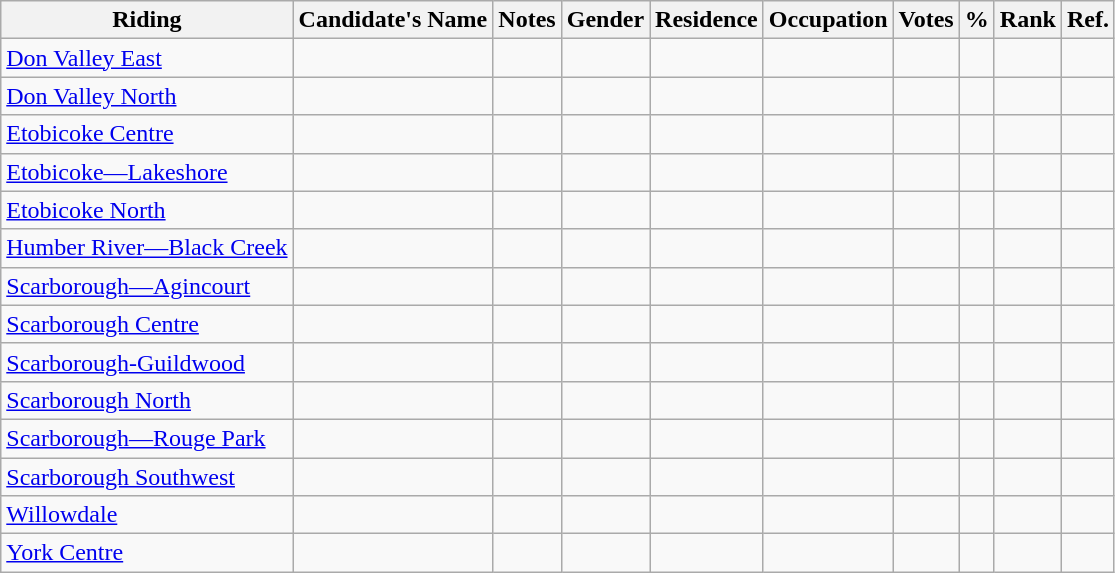<table class="wikitable sortable">
<tr>
<th>Riding</th>
<th>Candidate's Name</th>
<th>Notes</th>
<th>Gender</th>
<th>Residence</th>
<th>Occupation</th>
<th>Votes</th>
<th>%</th>
<th>Rank</th>
<th>Ref.</th>
</tr>
<tr>
<td><a href='#'>Don Valley East</a></td>
<td></td>
<td></td>
<td></td>
<td></td>
<td></td>
<td></td>
<td></td>
<td></td>
<td></td>
</tr>
<tr>
<td><a href='#'>Don Valley North</a></td>
<td></td>
<td></td>
<td></td>
<td></td>
<td></td>
<td></td>
<td></td>
<td></td>
<td></td>
</tr>
<tr>
<td><a href='#'>Etobicoke Centre</a></td>
<td></td>
<td></td>
<td></td>
<td></td>
<td></td>
<td></td>
<td></td>
<td></td>
<td></td>
</tr>
<tr>
<td><a href='#'>Etobicoke—Lakeshore</a></td>
<td></td>
<td></td>
<td></td>
<td></td>
<td></td>
<td></td>
<td></td>
<td></td>
<td></td>
</tr>
<tr>
<td><a href='#'>Etobicoke North</a></td>
<td></td>
<td></td>
<td></td>
<td></td>
<td></td>
<td></td>
<td></td>
<td></td>
<td></td>
</tr>
<tr>
<td><a href='#'>Humber River—Black Creek</a></td>
<td></td>
<td></td>
<td></td>
<td></td>
<td></td>
<td></td>
<td></td>
<td></td>
<td></td>
</tr>
<tr>
<td><a href='#'>Scarborough—Agincourt</a></td>
<td></td>
<td></td>
<td></td>
<td></td>
<td></td>
<td></td>
<td></td>
<td></td>
<td></td>
</tr>
<tr>
<td><a href='#'>Scarborough Centre</a></td>
<td></td>
<td></td>
<td></td>
<td></td>
<td></td>
<td></td>
<td></td>
<td></td>
<td></td>
</tr>
<tr>
<td><a href='#'>Scarborough-Guildwood</a></td>
<td></td>
<td></td>
<td></td>
<td></td>
<td></td>
<td></td>
<td></td>
<td></td>
<td></td>
</tr>
<tr>
<td><a href='#'>Scarborough North</a></td>
<td></td>
<td></td>
<td></td>
<td></td>
<td></td>
<td></td>
<td></td>
<td></td>
<td></td>
</tr>
<tr>
<td><a href='#'>Scarborough—Rouge Park</a></td>
<td></td>
<td></td>
<td></td>
<td></td>
<td></td>
<td></td>
<td></td>
<td></td>
<td></td>
</tr>
<tr>
<td><a href='#'>Scarborough Southwest</a></td>
<td></td>
<td></td>
<td></td>
<td></td>
<td></td>
<td></td>
<td></td>
<td></td>
<td></td>
</tr>
<tr>
<td><a href='#'>Willowdale</a></td>
<td></td>
<td></td>
<td></td>
<td></td>
<td></td>
<td></td>
<td></td>
<td></td>
<td></td>
</tr>
<tr>
<td><a href='#'>York Centre</a></td>
<td></td>
<td></td>
<td></td>
<td></td>
<td></td>
<td></td>
<td></td>
<td></td>
<td></td>
</tr>
</table>
